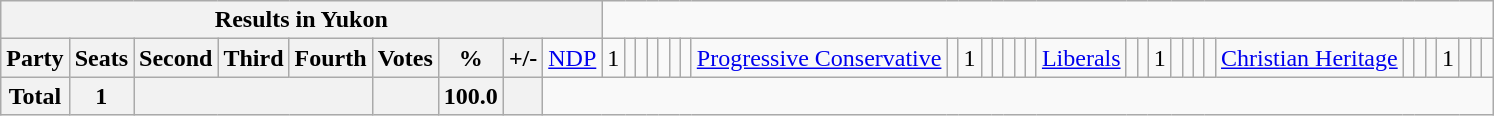<table class="wikitable">
<tr>
<th colspan=10>Results in Yukon</th>
</tr>
<tr>
<th colspan=2>Party</th>
<th>Seats</th>
<th>Second</th>
<th>Third</th>
<th>Fourth</th>
<th>Votes</th>
<th>%</th>
<th>+/-<br></th>
<td><a href='#'>NDP</a></td>
<td align="right">1</td>
<td align="right"></td>
<td align="right"></td>
<td align="right"></td>
<td align="right"></td>
<td align="right"></td>
<td align="right"><br></td>
<td><a href='#'>Progressive Conservative</a></td>
<td align="right"></td>
<td align="right">1</td>
<td align="right"></td>
<td align="right"></td>
<td align="right"></td>
<td align="right"></td>
<td align="right"><br></td>
<td><a href='#'>Liberals</a></td>
<td align="right"></td>
<td align="right"></td>
<td align="right">1</td>
<td align="right"></td>
<td align="right"></td>
<td align="right"></td>
<td align="right"><br></td>
<td><a href='#'>Christian Heritage</a></td>
<td align="right"></td>
<td align="right"></td>
<td align="right"></td>
<td align="right">1</td>
<td align="right"></td>
<td align="right"></td>
<td align="right"></td>
</tr>
<tr>
<th colspan="2">Total</th>
<th>1</th>
<th colspan="3"></th>
<th></th>
<th>100.0</th>
<th></th>
</tr>
</table>
